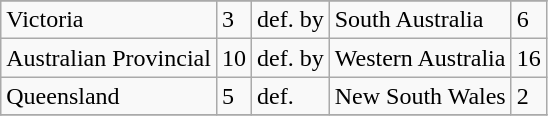<table class="wikitable">
<tr>
</tr>
<tr>
<td>Victoria</td>
<td>3</td>
<td>def. by</td>
<td>South Australia</td>
<td>6</td>
</tr>
<tr>
<td>Australian Provincial</td>
<td>10</td>
<td>def. by</td>
<td>Western Australia</td>
<td>16</td>
</tr>
<tr>
<td>Queensland</td>
<td>5</td>
<td>def.</td>
<td>New South Wales</td>
<td>2</td>
</tr>
<tr>
</tr>
</table>
